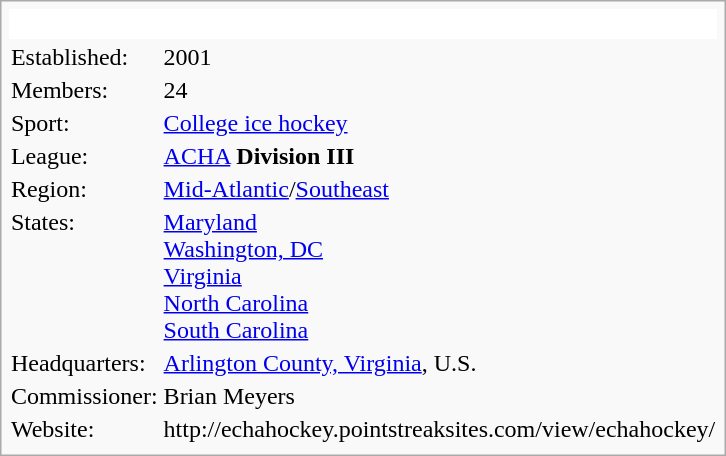<table class="infobox">
<tr>
<th colspan="2" align=center bgcolor="#FFFFFF"><br></th>
</tr>
<tr>
<td>Established:</td>
<td>2001</td>
</tr>
<tr>
<td>Members:</td>
<td>24</td>
</tr>
<tr>
<td>Sport:</td>
<td><a href='#'>College ice hockey</a></td>
</tr>
<tr>
<td>League:</td>
<td><a href='#'>ACHA</a> <strong>Division III</strong></td>
</tr>
<tr>
<td>Region:</td>
<td><a href='#'>Mid-Atlantic</a>/<a href='#'>Southeast</a></td>
</tr>
<tr>
<td>States:</td>
<td><a href='#'>Maryland</a><br><a href='#'>Washington, DC</a><br><a href='#'>Virginia</a><br><a href='#'>North Carolina</a><br><a href='#'>South Carolina</a></td>
</tr>
<tr>
<td>Headquarters:</td>
<td><a href='#'>Arlington County, Virginia</a>, U.S.</td>
</tr>
<tr>
<td>Commissioner:</td>
<td>Brian Meyers</td>
</tr>
<tr>
<td>Website:</td>
<td>http://echahockey.pointstreaksites.com/view/echahockey/</td>
</tr>
<tr>
</tr>
</table>
